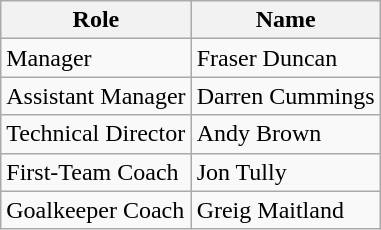<table class="wikitable" style="text-align: center">
<tr>
<th>Role</th>
<th>Name</th>
</tr>
<tr>
<td align=left>Manager</td>
<td align=left>Fraser Duncan</td>
</tr>
<tr>
<td align=left>Assistant Manager</td>
<td align=left>Darren Cummings</td>
</tr>
<tr>
<td align=left>Technical Director</td>
<td align=left>Andy Brown</td>
</tr>
<tr>
<td align=left>First-Team Coach</td>
<td align=left>Jon Tully</td>
</tr>
<tr>
<td align=left>Goalkeeper Coach</td>
<td align=left>Greig Maitland</td>
</tr>
</table>
